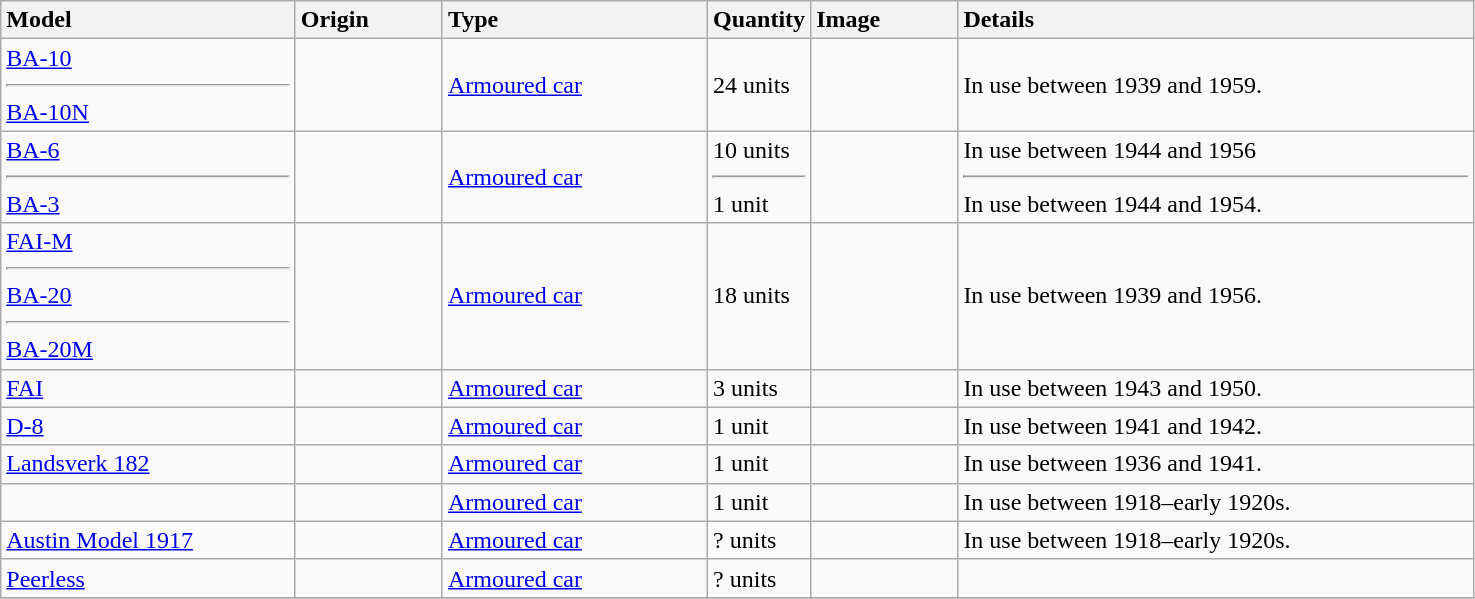<table class="wikitable">
<tr>
<th style="text-align: left; width:20%;">Model</th>
<th style="text-align: left; width:10%;">Origin</th>
<th style="text-align: left; width:18%;">Type</th>
<th style="text-align: left; width:7%;">Quantity</th>
<th style="text-align: left; width:10%;">Image</th>
<th style="text-align: left; width:35%;">Details</th>
</tr>
<tr>
<td><a href='#'>BA-10</a><hr><a href='#'>BA-10N</a></td>
<td></td>
<td><a href='#'>Armoured car</a></td>
<td>24 units</td>
<td></td>
<td>In use between 1939 and 1959.</td>
</tr>
<tr>
<td><a href='#'>BA-6</a><hr><a href='#'>BA-3</a></td>
<td></td>
<td><a href='#'>Armoured car</a></td>
<td>10 units<hr>1 unit</td>
<td></td>
<td>In use between 1944 and 1956<hr>In use between 1944 and 1954.</td>
</tr>
<tr>
<td><a href='#'>FAI-M</a><hr><a href='#'>BA-20</a><hr><a href='#'>BA-20M</a></td>
<td></td>
<td><a href='#'>Armoured car</a></td>
<td>18 units</td>
<td></td>
<td>In use between 1939 and 1956.</td>
</tr>
<tr>
<td><a href='#'>FAI</a></td>
<td></td>
<td><a href='#'>Armoured car</a></td>
<td>3 units</td>
<td></td>
<td>In use between 1943 and 1950.</td>
</tr>
<tr>
<td><a href='#'>D-8</a></td>
<td></td>
<td><a href='#'>Armoured car</a></td>
<td>1 unit</td>
<td></td>
<td>In use between 1941 and 1942.</td>
</tr>
<tr>
<td><a href='#'>Landsverk 182</a></td>
<td></td>
<td><a href='#'>Armoured car</a></td>
<td>1 unit</td>
<td></td>
<td>In use between 1936 and 1941.</td>
</tr>
<tr>
<td></td>
<td></td>
<td><a href='#'>Armoured car</a></td>
<td>1 unit</td>
<td></td>
<td>In use between 1918–early 1920s.</td>
</tr>
<tr>
<td><a href='#'>Austin Model 1917</a></td>
<td></td>
<td><a href='#'>Armoured car</a></td>
<td>? units</td>
<td></td>
<td>In use between 1918–early 1920s.</td>
</tr>
<tr>
<td><a href='#'>Peerless</a></td>
<td></td>
<td><a href='#'>Armoured car</a></td>
<td>? units</td>
<td></td>
<td></td>
</tr>
<tr>
</tr>
</table>
